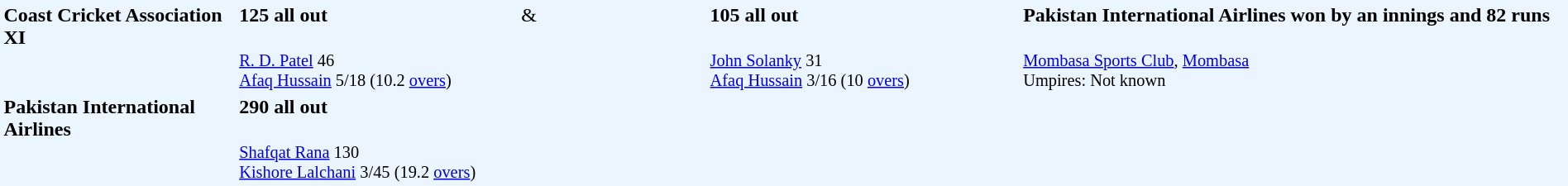<table width="100%" style="background: #EBF5FF">
<tr>
<td width="15%" valign="top" rowspan="2"><strong>Coast Cricket Association XI</strong></td>
<td width="18%"><strong>125 all out</strong></td>
<td width="12%">&</td>
<td width="20%"><strong>105 all out</strong></td>
<td width="35%"><strong>Pakistan International Airlines won by an innings and 82 runs</strong></td>
</tr>
<tr>
<td style="font-size: 85%;" valign="top"><br><a href='#'>R. D. Patel</a> 46<br>
<a href='#'>Afaq Hussain</a> 5/18 (10.2 <a href='#'>overs</a>)</td>
<td></td>
<td style="font-size: 85%;"><br><a href='#'>John Solanky</a> 31<br>
<a href='#'>Afaq Hussain</a> 3/16 (10 <a href='#'>overs</a>)</td>
<td valign="top" style="font-size: 85%;" rowspan="3"><br><a href='#'>Mombasa Sports Club</a>, <a href='#'>Mombasa</a><br>
Umpires: Not known</td>
</tr>
<tr>
<td valign="top" rowspan="2"><strong>Pakistan International Airlines</strong></td>
<td><strong>290 all out</strong></td>
</tr>
<tr>
<td style="font-size: 85%;"><br><a href='#'>Shafqat Rana</a> 130<br>
<a href='#'>Kishore Lalchani</a> 3/45 (19.2 <a href='#'>overs</a>)</td>
</tr>
</table>
